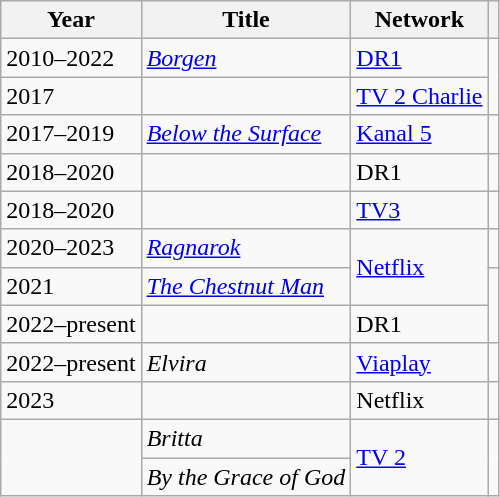<table class="wikitable plainrowheaders sortable">
<tr style="text-align:center;">
<th>Year</th>
<th>Title</th>
<th>Network</th>
<th class="unsortable"></th>
</tr>
<tr>
<td>2010–2022</td>
<td><em><a href='#'>Borgen</a></em></td>
<td><a href='#'>DR1</a></td>
<td rowspan="2"></td>
</tr>
<tr>
<td>2017</td>
<td><em></em></td>
<td><a href='#'>TV 2 Charlie</a></td>
</tr>
<tr>
<td>2017–2019</td>
<td><em><a href='#'>Below the Surface</a></em></td>
<td><a href='#'>Kanal 5</a></td>
<td></td>
</tr>
<tr>
<td>2018–2020</td>
<td><em></em></td>
<td>DR1</td>
<td></td>
</tr>
<tr>
<td>2018–2020</td>
<td><em></em></td>
<td><a href='#'>TV3</a></td>
<td></td>
</tr>
<tr>
<td>2020–2023</td>
<td><em><a href='#'>Ragnarok</a></em></td>
<td rowspan="2"><a href='#'>Netflix</a></td>
<td></td>
</tr>
<tr>
<td>2021</td>
<td><em><a href='#'>The Chestnut Man</a></em></td>
<td rowspan="2"></td>
</tr>
<tr>
<td>2022–present</td>
<td><em></em></td>
<td>DR1</td>
</tr>
<tr>
<td>2022–present</td>
<td><em>Elvira</em></td>
<td><a href='#'>Viaplay</a></td>
<td></td>
</tr>
<tr>
<td>2023</td>
<td><em></em></td>
<td>Netflix</td>
<td></td>
</tr>
<tr>
<td rowspan="2"></td>
<td><em>Britta</em></td>
<td rowspan="2"><a href='#'>TV 2</a></td>
<td rowspan="2"></td>
</tr>
<tr>
<td><em>By the Grace of God</em></td>
</tr>
</table>
